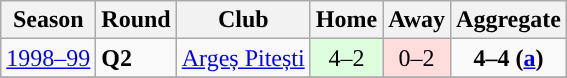<table class="wikitable">
<tr>
<th>Season</th>
<th>Round</th>
<th>Club</th>
<th>Home</th>
<th>Away</th>
<th>Aggregate</th>
</tr>
<tr>
<td><a href='#'>1998–99</a></td>
<td><strong>Q2</strong></td>
<td> <a href='#'>Argeș Pitești</a></td>
<td style="text-align:center; background:#dfd;">4–2</td>
<td style="text-align:center; background:#fdd;">0–2</td>
<td style="text-align:center;"><strong>4–4  (<a href='#'>a</a>)</strong></td>
</tr>
<tr>
</tr>
</table>
